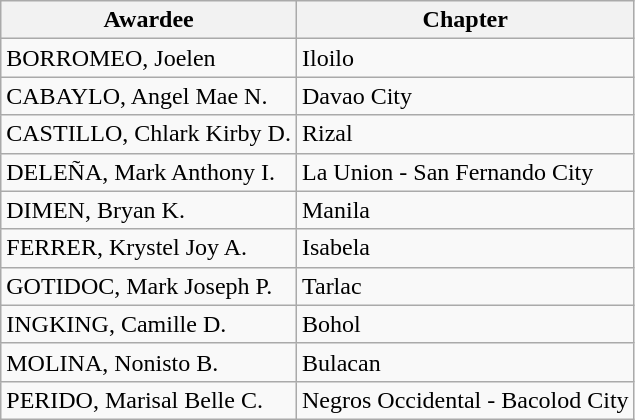<table class="wikitable">
<tr>
<th>Awardee</th>
<th>Chapter</th>
</tr>
<tr>
<td>BORROMEO, Joelen</td>
<td>Iloilo</td>
</tr>
<tr>
<td>CABAYLO, Angel Mae N.</td>
<td>Davao City</td>
</tr>
<tr>
<td>CASTILLO, Chlark Kirby D.</td>
<td>Rizal</td>
</tr>
<tr>
<td>DELEÑA, Mark Anthony I.</td>
<td>La Union - San Fernando City</td>
</tr>
<tr>
<td>DIMEN, Bryan K.</td>
<td>Manila</td>
</tr>
<tr>
<td>FERRER, Krystel Joy A.</td>
<td>Isabela</td>
</tr>
<tr>
<td>GOTIDOC, Mark Joseph P.</td>
<td>Tarlac</td>
</tr>
<tr>
<td>INGKING, Camille D.</td>
<td>Bohol</td>
</tr>
<tr>
<td>MOLINA, Nonisto B.</td>
<td>Bulacan</td>
</tr>
<tr>
<td>PERIDO, Marisal Belle C.</td>
<td>Negros Occidental - Bacolod City</td>
</tr>
</table>
